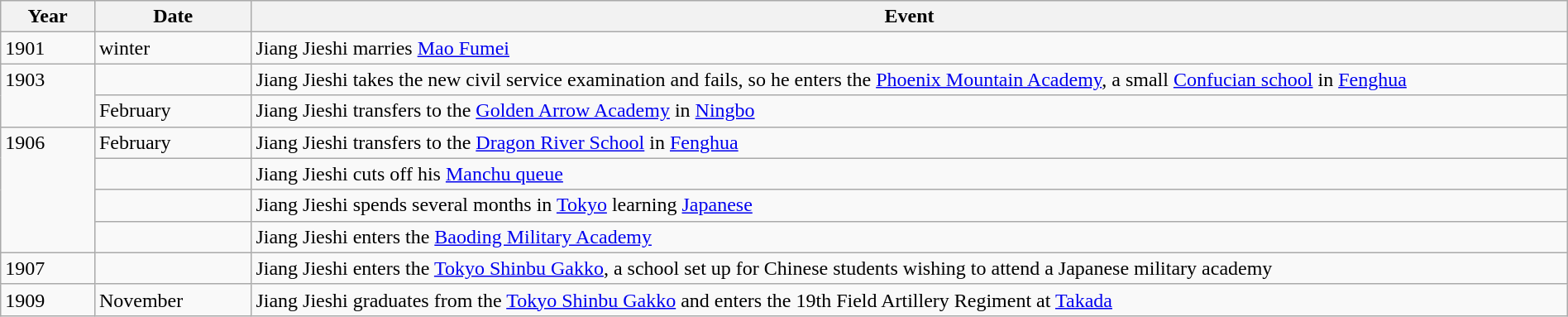<table class="wikitable" width="100%">
<tr>
<th style="width:6%">Year</th>
<th style="width:10%">Date</th>
<th>Event</th>
</tr>
<tr>
<td>1901</td>
<td>winter</td>
<td>Jiang Jieshi marries <a href='#'>Mao Fumei</a></td>
</tr>
<tr>
<td rowspan="2" valign="top">1903</td>
<td></td>
<td>Jiang Jieshi takes the new civil service examination and fails, so he enters the <a href='#'>Phoenix Mountain Academy</a>, a small <a href='#'>Confucian school</a> in <a href='#'>Fenghua</a></td>
</tr>
<tr>
<td>February</td>
<td>Jiang Jieshi transfers to the <a href='#'>Golden Arrow Academy</a> in <a href='#'>Ningbo</a></td>
</tr>
<tr>
<td rowspan="4" valign="top">1906</td>
<td>February</td>
<td>Jiang Jieshi transfers to the <a href='#'>Dragon River School</a> in <a href='#'>Fenghua</a></td>
</tr>
<tr>
<td></td>
<td>Jiang Jieshi cuts off his <a href='#'>Manchu queue</a></td>
</tr>
<tr>
<td></td>
<td>Jiang Jieshi spends several months in <a href='#'>Tokyo</a> learning <a href='#'>Japanese</a></td>
</tr>
<tr>
<td></td>
<td>Jiang Jieshi enters the <a href='#'>Baoding Military Academy</a></td>
</tr>
<tr>
<td>1907</td>
<td></td>
<td>Jiang Jieshi enters the <a href='#'>Tokyo Shinbu Gakko</a>, a school set up for Chinese students wishing to attend a Japanese military academy</td>
</tr>
<tr>
<td>1909</td>
<td>November</td>
<td>Jiang Jieshi graduates from the <a href='#'>Tokyo Shinbu Gakko</a> and enters the 19th Field Artillery Regiment at <a href='#'>Takada</a></td>
</tr>
</table>
